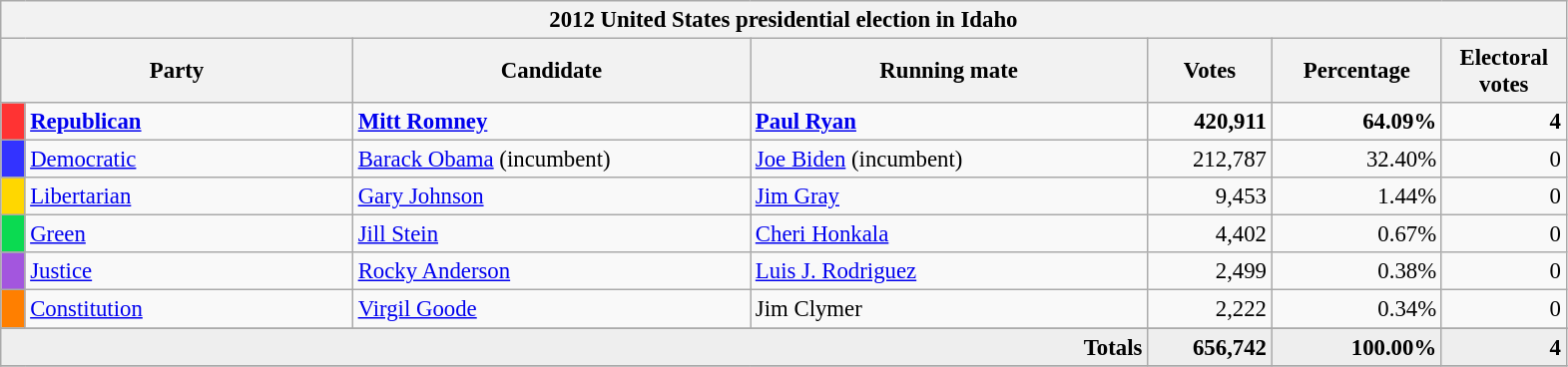<table class="wikitable" style="font-size: 95%;">
<tr>
<th colspan="7">2012 United States presidential election in Idaho</th>
</tr>
<tr>
<th colspan="2" style="width: 15em">Party</th>
<th style="width: 17em">Candidate</th>
<th style="width: 17em">Running mate</th>
<th style="width: 5em">Votes</th>
<th style="width: 7em">Percentage</th>
<th style="width: 5em">Electoral votes</th>
</tr>
<tr>
<th style="background-color:#FF3333; width: 3px"></th>
<td style="width: 130px"><strong><a href='#'>Republican</a></strong></td>
<td><strong><a href='#'>Mitt Romney</a></strong></td>
<td><strong><a href='#'>Paul Ryan</a></strong></td>
<td align="right"><strong>420,911</strong></td>
<td align="right"><strong>64.09%</strong></td>
<td align="right"><strong>4</strong></td>
</tr>
<tr>
<th style="background-color:#3333FF; width: 3px"></th>
<td style="width: 130px"><a href='#'>Democratic</a></td>
<td><a href='#'>Barack Obama</a> (incumbent)</td>
<td><a href='#'>Joe Biden</a> (incumbent)</td>
<td align="right">212,787</td>
<td align="right">32.40%</td>
<td align="right">0</td>
</tr>
<tr>
<th style="background-color:#FFD700; width: 3px"></th>
<td style="width: 130px"><a href='#'>Libertarian</a></td>
<td><a href='#'>Gary Johnson</a></td>
<td><a href='#'>Jim Gray</a></td>
<td align="right">9,453</td>
<td align="right">1.44%</td>
<td align="right">0</td>
</tr>
<tr>
<th style="background-color:#0BDA51; width: 3px"></th>
<td style="width: 130px"><a href='#'>Green</a></td>
<td><a href='#'>Jill Stein</a></td>
<td><a href='#'>Cheri Honkala</a></td>
<td align="right">4,402</td>
<td align="right">0.67%</td>
<td align="right">0</td>
</tr>
<tr>
<th style="background-color:#A356DE; width: 3px"></th>
<td style="width: 130px"><a href='#'>Justice</a></td>
<td><a href='#'>Rocky Anderson</a></td>
<td><a href='#'>Luis J. Rodriguez</a></td>
<td align="right">2,499</td>
<td align="right">0.38%</td>
<td align="right">0</td>
</tr>
<tr>
<th style="background-color:#FF7F00; width: 3px"></th>
<td style="width: 130px"><a href='#'>Constitution</a></td>
<td><a href='#'>Virgil Goode</a></td>
<td>Jim Clymer</td>
<td align="right">2,222</td>
<td align="right">0.34%</td>
<td align="right">0</td>
</tr>
<tr>
</tr>
<tr bgcolor="#EEEEEE">
<td colspan="4" align="right"><strong>Totals</strong></td>
<td align="right"><strong>656,742</strong></td>
<td align="right"><strong>100.00%</strong></td>
<td align="right"><strong>4</strong></td>
</tr>
<tr bgcolor="#EEEEEE">
</tr>
</table>
